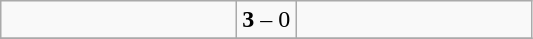<table class="wikitable">
<tr>
<td width=150></td>
<td><strong>3</strong> – 0</td>
<td width=150></td>
</tr>
<tr>
</tr>
</table>
